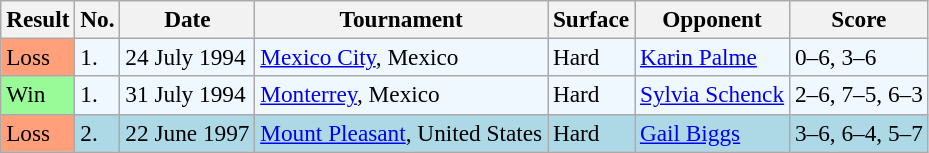<table class="sortable wikitable" style=font-size:97%>
<tr>
<th>Result</th>
<th>No.</th>
<th>Date</th>
<th>Tournament</th>
<th>Surface</th>
<th>Opponent</th>
<th>Score</th>
</tr>
<tr style="background:#f0f8ff;">
<td style="background:#ffa07a;">Loss</td>
<td>1.</td>
<td>24 July 1994</td>
<td><a href='#'>Mexico City</a>, Mexico</td>
<td>Hard</td>
<td> <a href='#'>Karin Palme</a></td>
<td>0–6, 3–6</td>
</tr>
<tr style="background:#f0f8ff;">
<td style="background:#98fb98;">Win</td>
<td>1.</td>
<td>31 July 1994</td>
<td><a href='#'>Monterrey</a>, Mexico</td>
<td>Hard</td>
<td> <a href='#'>Sylvia Schenck</a></td>
<td>2–6, 7–5, 6–3</td>
</tr>
<tr style="background:lightblue;">
<td style="background:#ffa07a;">Loss</td>
<td>2.</td>
<td>22 June 1997</td>
<td><a href='#'>Mount Pleasant</a>, United States</td>
<td>Hard</td>
<td> <a href='#'>Gail Biggs</a></td>
<td>3–6, 6–4, 5–7</td>
</tr>
</table>
